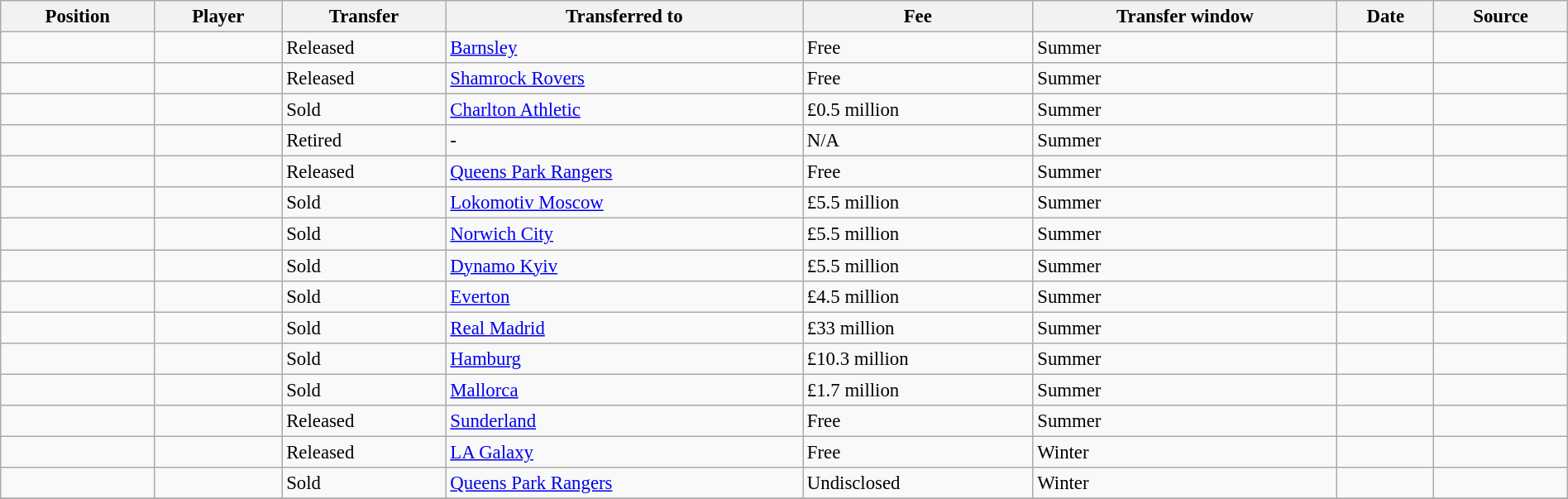<table class="wikitable sortable" style="width:100%; text-align:center; font-size:95%; text-align:left;">
<tr>
<th>Position</th>
<th>Player</th>
<th>Transfer</th>
<th>Transferred to</th>
<th>Fee</th>
<th>Transfer window</th>
<th>Date</th>
<th>Source</th>
</tr>
<tr>
<td></td>
<td></td>
<td>Released</td>
<td> <a href='#'>Barnsley</a></td>
<td>Free</td>
<td>Summer</td>
<td></td>
<td></td>
</tr>
<tr>
<td></td>
<td></td>
<td>Released</td>
<td> <a href='#'>Shamrock Rovers</a></td>
<td>Free</td>
<td>Summer</td>
<td></td>
<td></td>
</tr>
<tr>
<td></td>
<td></td>
<td>Sold</td>
<td> <a href='#'>Charlton Athletic</a></td>
<td>£0.5 million</td>
<td>Summer</td>
<td></td>
<td></td>
</tr>
<tr>
<td></td>
<td></td>
<td>Retired</td>
<td>-</td>
<td>N/A</td>
<td>Summer</td>
<td></td>
<td></td>
</tr>
<tr>
<td></td>
<td></td>
<td>Released</td>
<td> <a href='#'>Queens Park Rangers</a></td>
<td>Free</td>
<td>Summer</td>
<td></td>
<td></td>
</tr>
<tr>
<td></td>
<td></td>
<td>Sold</td>
<td> <a href='#'>Lokomotiv Moscow</a></td>
<td>£5.5 million</td>
<td>Summer</td>
<td></td>
<td></td>
</tr>
<tr>
<td></td>
<td></td>
<td>Sold</td>
<td> <a href='#'>Norwich City</a></td>
<td>£5.5 million</td>
<td>Summer</td>
<td></td>
<td></td>
</tr>
<tr>
<td></td>
<td></td>
<td>Sold</td>
<td> <a href='#'>Dynamo Kyiv</a></td>
<td>£5.5 million</td>
<td>Summer</td>
<td></td>
<td></td>
</tr>
<tr>
<td></td>
<td></td>
<td>Sold</td>
<td> <a href='#'>Everton</a></td>
<td>£4.5 million</td>
<td>Summer</td>
<td></td>
<td></td>
</tr>
<tr>
<td></td>
<td></td>
<td>Sold</td>
<td> <a href='#'>Real Madrid</a></td>
<td>£33 million</td>
<td>Summer</td>
<td></td>
<td></td>
</tr>
<tr>
<td></td>
<td></td>
<td>Sold</td>
<td> <a href='#'>Hamburg</a></td>
<td>£10.3 million</td>
<td>Summer</td>
<td></td>
<td></td>
</tr>
<tr>
<td></td>
<td></td>
<td>Sold</td>
<td> <a href='#'>Mallorca</a></td>
<td>£1.7 million</td>
<td>Summer</td>
<td></td>
<td></td>
</tr>
<tr>
<td></td>
<td></td>
<td>Released</td>
<td> <a href='#'>Sunderland</a></td>
<td>Free</td>
<td>Summer</td>
<td></td>
<td></td>
</tr>
<tr>
<td></td>
<td></td>
<td>Released</td>
<td> <a href='#'>LA Galaxy</a></td>
<td>Free</td>
<td>Winter</td>
<td></td>
<td></td>
</tr>
<tr>
<td></td>
<td></td>
<td>Sold</td>
<td> <a href='#'>Queens Park Rangers</a></td>
<td>Undisclosed</td>
<td>Winter</td>
<td></td>
<td></td>
</tr>
<tr>
</tr>
</table>
